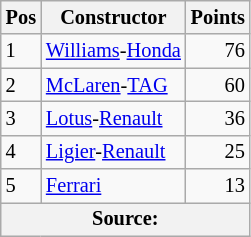<table class="wikitable" style="font-size:85%;">
<tr>
<th>Pos</th>
<th>Constructor</th>
<th>Points</th>
</tr>
<tr>
<td>1</td>
<td> <a href='#'>Williams</a>-<a href='#'>Honda</a></td>
<td align="right">76</td>
</tr>
<tr>
<td>2</td>
<td> <a href='#'>McLaren</a>-<a href='#'>TAG</a></td>
<td align="right">60</td>
</tr>
<tr>
<td>3</td>
<td> <a href='#'>Lotus</a>-<a href='#'>Renault</a></td>
<td align="right">36</td>
</tr>
<tr>
<td>4</td>
<td>  <a href='#'>Ligier</a>-<a href='#'>Renault</a></td>
<td align="right">25</td>
</tr>
<tr>
<td>5</td>
<td> <a href='#'>Ferrari</a></td>
<td align="right">13</td>
</tr>
<tr>
<th colspan=4>Source: </th>
</tr>
</table>
